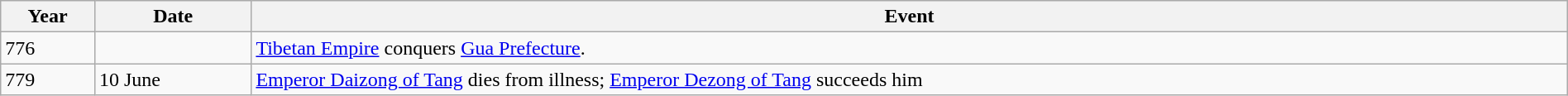<table class="wikitable" width="100%">
<tr>
<th style="width:6%">Year</th>
<th style="width:10%">Date</th>
<th>Event</th>
</tr>
<tr>
<td>776</td>
<td></td>
<td><a href='#'>Tibetan Empire</a> conquers <a href='#'>Gua Prefecture</a>.</td>
</tr>
<tr>
<td>779</td>
<td>10 June</td>
<td><a href='#'>Emperor Daizong of Tang</a> dies from illness; <a href='#'>Emperor Dezong of Tang</a> succeeds him</td>
</tr>
</table>
